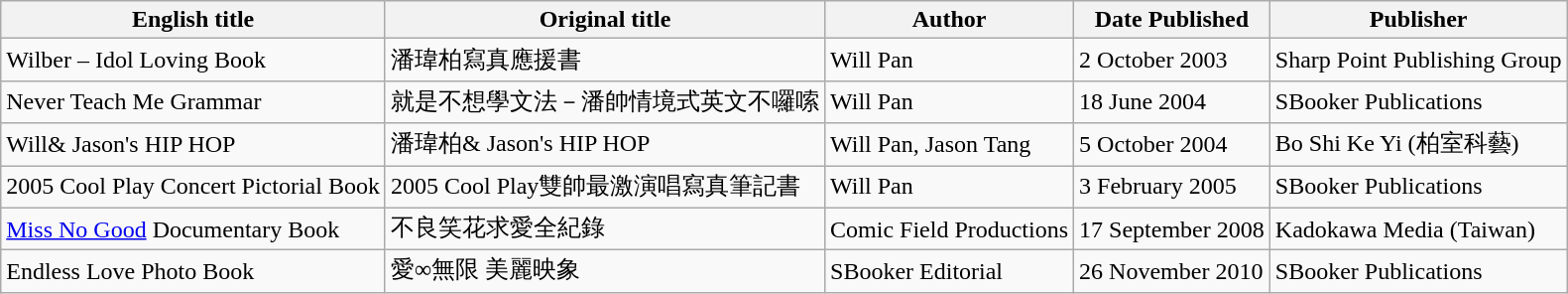<table class="wikitable sortable">
<tr>
<th>English title</th>
<th>Original title</th>
<th>Author</th>
<th>Date Published</th>
<th>Publisher</th>
</tr>
<tr>
<td>Wilber – Idol Loving Book</td>
<td>潘瑋柏寫真應援書</td>
<td>Will Pan</td>
<td>2 October 2003</td>
<td>Sharp Point Publishing Group</td>
</tr>
<tr>
<td>Never Teach Me Grammar</td>
<td>就是不想學文法－潘帥情境式英文不囉嗦</td>
<td>Will Pan</td>
<td>18 June 2004</td>
<td>SBooker Publications</td>
</tr>
<tr>
<td>Will& Jason's HIP HOP</td>
<td>潘瑋柏& Jason's HIP HOP</td>
<td>Will Pan, Jason Tang</td>
<td>5 October 2004</td>
<td>Bo Shi Ke Yi (柏室科藝)</td>
</tr>
<tr>
<td>2005 Cool Play Concert Pictorial Book</td>
<td>2005 Cool Play雙帥最激演唱寫真筆記書</td>
<td>Will Pan</td>
<td>3 February 2005</td>
<td>SBooker Publications</td>
</tr>
<tr>
<td><a href='#'>Miss No Good</a> Documentary Book</td>
<td>不良笑花求愛全紀錄</td>
<td>Comic Field Productions</td>
<td>17 September 2008</td>
<td>Kadokawa Media (Taiwan)</td>
</tr>
<tr>
<td>Endless Love Photo Book</td>
<td>愛∞無限 美麗映象</td>
<td>SBooker Editorial</td>
<td>26 November 2010</td>
<td>SBooker Publications</td>
</tr>
</table>
